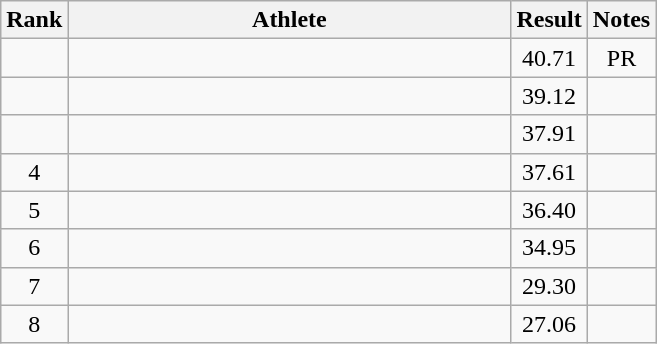<table class="wikitable" style="text-align:center">
<tr>
<th>Rank</th>
<th Style="width:18em">Athlete</th>
<th>Result</th>
<th>Notes</th>
</tr>
<tr>
<td></td>
<td style="text-align:left"></td>
<td>40.71</td>
<td>PR</td>
</tr>
<tr>
<td></td>
<td style="text-align:left"></td>
<td>39.12</td>
<td></td>
</tr>
<tr>
<td></td>
<td style="text-align:left"></td>
<td>37.91</td>
<td></td>
</tr>
<tr>
<td>4</td>
<td style="text-align:left"></td>
<td>37.61</td>
<td></td>
</tr>
<tr>
<td>5</td>
<td style="text-align:left"></td>
<td>36.40</td>
<td></td>
</tr>
<tr>
<td>6</td>
<td style="text-align:left"></td>
<td>34.95</td>
<td></td>
</tr>
<tr>
<td>7</td>
<td style="text-align:left"></td>
<td>29.30</td>
<td></td>
</tr>
<tr>
<td>8</td>
<td style="text-align:left"></td>
<td>27.06</td>
<td></td>
</tr>
</table>
